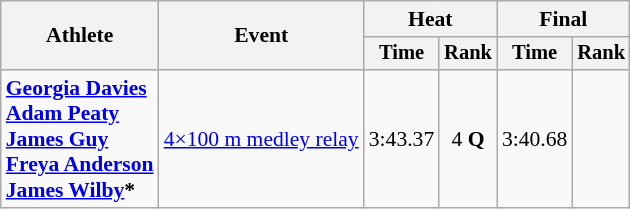<table class="wikitable" style="text-align:center; font-size:90%">
<tr>
<th rowspan=2>Athlete</th>
<th rowspan=2>Event</th>
<th colspan=2>Heat</th>
<th colspan=2>Final</th>
</tr>
<tr style="font-size:95%">
<th>Time</th>
<th>Rank</th>
<th>Time</th>
<th>Rank</th>
</tr>
<tr>
<td align=left><strong><a href='#'>Georgia Davies</a><br><a href='#'>Adam Peaty</a><br><a href='#'>James Guy</a><br><a href='#'>Freya Anderson</a><br><a href='#'>James Wilby</a>*</strong></td>
<td align=left><a href='#'>4×100 m medley relay</a></td>
<td>3:43.37</td>
<td>4 <strong>Q</strong></td>
<td>3:40.68</td>
<td></td>
</tr>
</table>
